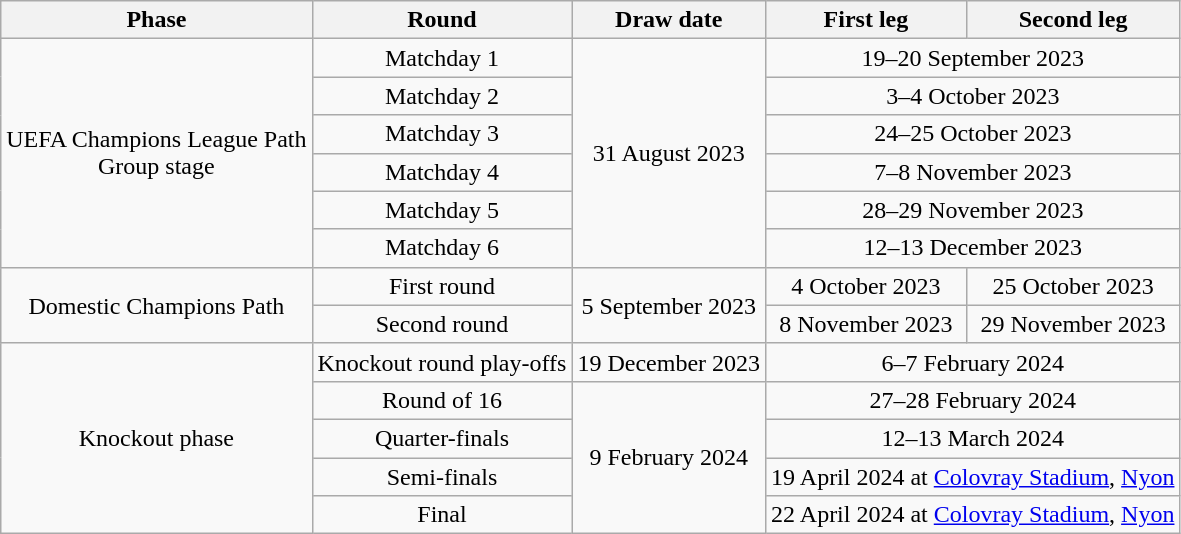<table class="wikitable" style="text-align:center">
<tr>
<th>Phase</th>
<th>Round</th>
<th>Draw date</th>
<th>First leg</th>
<th>Second leg</th>
</tr>
<tr>
<td rowspan="6">UEFA Champions League Path<br>Group stage</td>
<td>Matchday 1</td>
<td rowspan="6">31 August 2023</td>
<td colspan="2">19–20 September 2023</td>
</tr>
<tr>
<td>Matchday 2</td>
<td colspan="2">3–4 October 2023</td>
</tr>
<tr>
<td>Matchday 3</td>
<td colspan="2">24–25 October 2023</td>
</tr>
<tr>
<td>Matchday 4</td>
<td colspan="2">7–8 November 2023</td>
</tr>
<tr>
<td>Matchday 5</td>
<td colspan="2">28–29 November 2023</td>
</tr>
<tr>
<td>Matchday 6</td>
<td colspan="2">12–13 December 2023</td>
</tr>
<tr>
<td rowspan="2">Domestic Champions Path</td>
<td>First round</td>
<td rowspan="2">5 September 2023</td>
<td>4 October 2023</td>
<td>25 October 2023</td>
</tr>
<tr>
<td>Second round</td>
<td>8 November 2023</td>
<td>29 November 2023</td>
</tr>
<tr>
<td rowspan="5">Knockout phase</td>
<td>Knockout round play-offs</td>
<td>19 December 2023</td>
<td colspan="2">6–7 February 2024</td>
</tr>
<tr>
<td>Round of 16</td>
<td rowspan="4">9 February 2024</td>
<td colspan="2">27–28 February 2024</td>
</tr>
<tr>
<td>Quarter-finals</td>
<td colspan="2">12–13 March 2024</td>
</tr>
<tr>
<td>Semi-finals</td>
<td colspan="2">19 April 2024 at <a href='#'>Colovray Stadium</a>, <a href='#'>Nyon</a></td>
</tr>
<tr>
<td>Final</td>
<td colspan="2">22 April 2024 at <a href='#'>Colovray Stadium</a>, <a href='#'>Nyon</a></td>
</tr>
</table>
